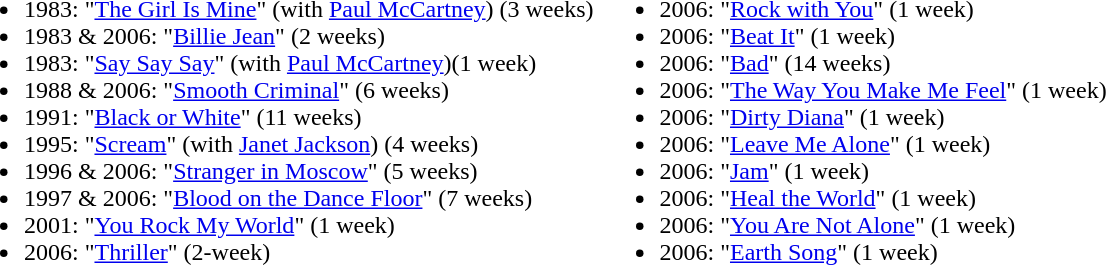<table border="0">
<tr>
<td><div><br><table>
<tr>
<td valign=top><br><ul><li>1983: "<a href='#'>The Girl Is Mine</a>" (with <a href='#'>Paul McCartney</a>) (3 weeks)</li><li>1983 & 2006: "<a href='#'>Billie Jean</a>" (2 weeks)</li><li>1983: "<a href='#'>Say Say Say</a>" (with <a href='#'>Paul McCartney</a>)(1 week)</li><li>1988 & 2006: "<a href='#'>Smooth Criminal</a>" (6 weeks)</li><li>1991: "<a href='#'>Black or White</a>" (11 weeks)</li><li>1995: "<a href='#'>Scream</a>" (with <a href='#'>Janet Jackson</a>) (4 weeks)</li><li>1996 & 2006: "<a href='#'>Stranger in Moscow</a>" (5 weeks)</li><li>1997 & 2006: "<a href='#'>Blood on the Dance Floor</a>" (7 weeks)</li><li>2001: "<a href='#'>You Rock My World</a>" (1 week)</li><li>2006: "<a href='#'>Thriller</a>" (2-week)</li></ul></td>
<td valign=top><br><ul><li>2006: "<a href='#'>Rock with You</a>" (1 week)</li><li>2006: "<a href='#'>Beat It</a>" (1 week)</li><li>2006: "<a href='#'>Bad</a>" (14 weeks)</li><li>2006: "<a href='#'>The Way You Make Me Feel</a>" (1 week)</li><li>2006: "<a href='#'>Dirty Diana</a>" (1 week)</li><li>2006: "<a href='#'>Leave Me Alone</a>" (1 week)</li><li>2006: "<a href='#'>Jam</a>" (1 week)</li><li>2006: "<a href='#'>Heal the World</a>" (1 week)</li><li>2006: "<a href='#'>You Are Not Alone</a>" (1 week)</li><li>2006: "<a href='#'>Earth Song</a>" (1 week)</li></ul></td>
</tr>
</table>
</div></td>
</tr>
</table>
